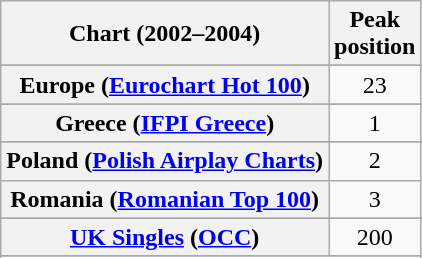<table class="wikitable sortable plainrowheaders" style="text-align:center">
<tr>
<th>Chart (2002–2004)</th>
<th>Peak<br>position</th>
</tr>
<tr>
</tr>
<tr>
</tr>
<tr>
</tr>
<tr>
</tr>
<tr>
</tr>
<tr>
</tr>
<tr>
<th scope="row">Europe (<a href='#'>Eurochart Hot 100</a>)</th>
<td>23</td>
</tr>
<tr>
</tr>
<tr>
</tr>
<tr>
</tr>
<tr>
<th scope="row">Greece (<a href='#'>IFPI Greece</a>)</th>
<td>1</td>
</tr>
<tr>
</tr>
<tr>
</tr>
<tr>
</tr>
<tr>
</tr>
<tr>
</tr>
<tr>
</tr>
<tr>
</tr>
<tr>
<th scope="row">Poland (<a href='#'>Polish Airplay Charts</a>)</th>
<td>2</td>
</tr>
<tr>
<th scope="row">Romania (<a href='#'>Romanian Top 100</a>)</th>
<td>3</td>
</tr>
<tr>
</tr>
<tr>
</tr>
<tr>
</tr>
<tr>
<th scope="row"><a href='#'>UK Singles</a> (<a href='#'>OCC</a>)</th>
<td>200</td>
</tr>
<tr>
</tr>
<tr>
</tr>
<tr>
</tr>
</table>
